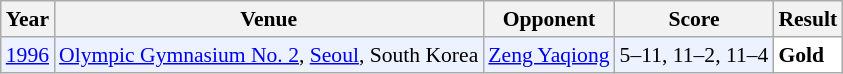<table class="sortable wikitable" style="font-size: 90%;">
<tr>
<th>Year</th>
<th>Venue</th>
<th>Opponent</th>
<th>Score</th>
<th>Result</th>
</tr>
<tr style="background:#ECF2FF">
<td align="center"><a href='#'>1996</a></td>
<td align="left"><a href='#'>Olympic Gymnasium No. 2</a>, <a href='#'>Seoul</a>, South Korea</td>
<td align="left"> <a href='#'>Zeng Yaqiong</a></td>
<td align="left">5–11, 11–2, 11–4</td>
<td style="text-align:left; background:white"> <strong>Gold</strong></td>
</tr>
</table>
